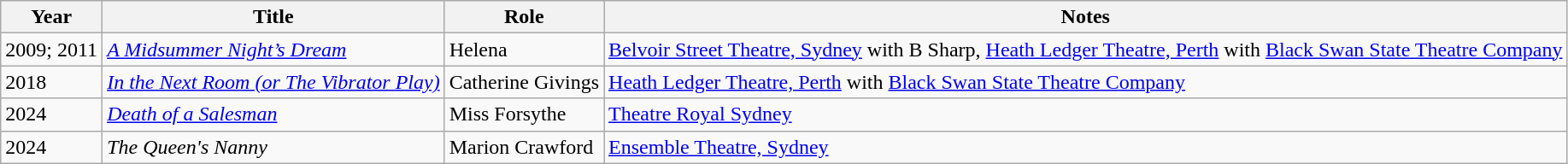<table class="wikitable sortable">
<tr>
<th>Year</th>
<th>Title</th>
<th>Role</th>
<th class="unsortable">Notes</th>
</tr>
<tr>
<td>2009; 2011</td>
<td><em><a href='#'>A Midsummer Night’s Dream</a></em></td>
<td>Helena</td>
<td><a href='#'>Belvoir Street Theatre, Sydney</a> with B Sharp, <a href='#'>Heath Ledger Theatre, Perth</a> with <a href='#'>Black Swan State Theatre Company</a></td>
</tr>
<tr>
<td>2018</td>
<td><em><a href='#'>In the Next Room (or The Vibrator Play)</a></em></td>
<td>Catherine Givings</td>
<td><a href='#'>Heath Ledger Theatre, Perth</a> with <a href='#'>Black Swan State Theatre Company</a></td>
</tr>
<tr>
<td>2024</td>
<td><em><a href='#'>Death of a Salesman</a></em></td>
<td>Miss Forsythe</td>
<td><a href='#'>Theatre Royal Sydney</a></td>
</tr>
<tr>
<td>2024</td>
<td><em>The Queen's Nanny</em></td>
<td>Marion Crawford</td>
<td><a href='#'>Ensemble Theatre, Sydney</a></td>
</tr>
</table>
